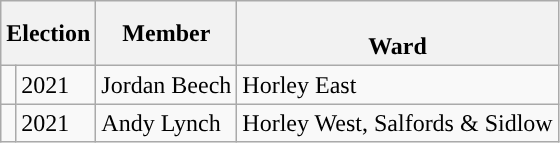<table class="wikitable">
<tr>
<th colspan="2">Election</th>
<th>Member</th>
<th><br>Ward</th>
</tr>
<tr>
<td style="background-color: "></td>
<td>2021</td>
<td>Jordan Beech</td>
<td>Horley East</td>
</tr>
<tr>
<td style="background-color: "></td>
<td>2021</td>
<td>Andy Lynch</td>
<td>Horley West, Salfords & Sidlow</td>
</tr>
</table>
